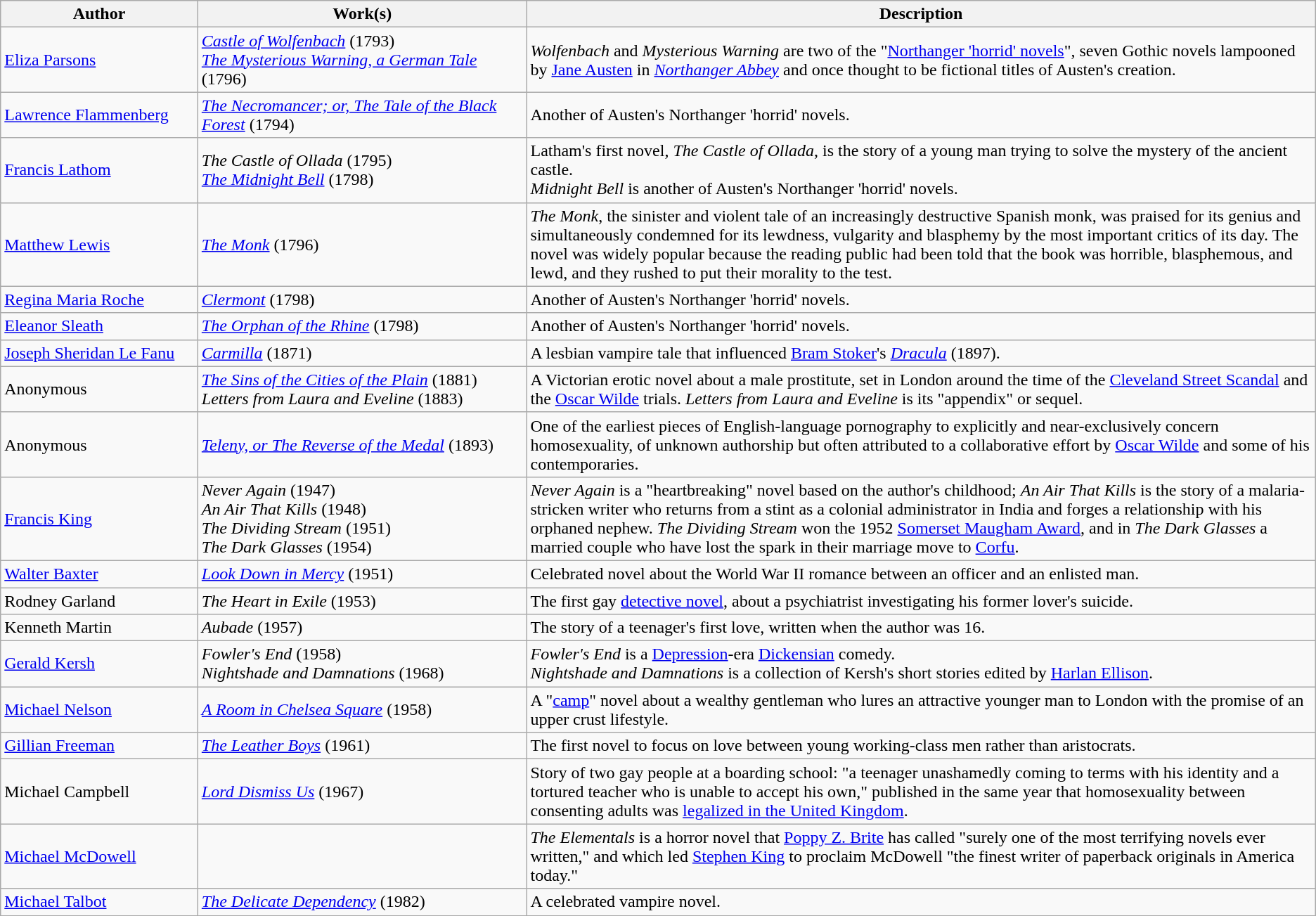<table class="wikitable">
<tr>
<th>Author</th>
<th>Work(s)</th>
<th>Description</th>
</tr>
<tr>
<td width="15%"><a href='#'>Eliza Parsons</a></td>
<td width="25%"><em><a href='#'>Castle of Wolfenbach</a></em> (1793) <br> <em><a href='#'>The Mysterious Warning, a German Tale</a></em> (1796)</td>
<td width="60%"><em>Wolfenbach</em> and <em>Mysterious Warning</em> are two of the "<a href='#'>Northanger 'horrid' novels</a>", seven Gothic novels lampooned by <a href='#'>Jane Austen</a> in <em><a href='#'>Northanger Abbey</a></em> and once thought to be fictional titles of Austen's creation.</td>
</tr>
<tr>
<td><a href='#'>Lawrence Flammenberg</a></td>
<td><em><a href='#'>The Necromancer; or, The Tale of the Black Forest</a></em> (1794)</td>
<td>Another of Austen's Northanger 'horrid' novels.</td>
</tr>
<tr>
<td><a href='#'>Francis Lathom</a></td>
<td><em>The Castle of Ollada</em> (1795) <br> <em><a href='#'>The Midnight Bell</a></em> (1798)</td>
<td>Latham's first novel, <em>The Castle of Ollada</em>, is the story of a young man trying to solve the mystery of the ancient castle. <br> <em>Midnight Bell</em> is another of Austen's Northanger 'horrid' novels.</td>
</tr>
<tr>
<td><a href='#'>Matthew Lewis</a></td>
<td><em><a href='#'>The Monk</a></em> (1796)</td>
<td><em>The Monk</em>, the sinister and violent tale of an increasingly destructive Spanish monk, was praised for its genius and simultaneously condemned for its lewdness, vulgarity and blasphemy by the most important critics of its day. The novel was widely popular because the reading public had been told that the book was horrible, blasphemous, and lewd, and they rushed to put their morality to the test.</td>
</tr>
<tr>
<td><a href='#'>Regina Maria Roche</a></td>
<td><em><a href='#'>Clermont</a></em> (1798)</td>
<td>Another of Austen's Northanger 'horrid' novels.</td>
</tr>
<tr>
<td><a href='#'>Eleanor Sleath</a></td>
<td><em><a href='#'>The Orphan of the Rhine</a></em> (1798)</td>
<td>Another of Austen's Northanger 'horrid' novels.</td>
</tr>
<tr>
<td><a href='#'>Joseph Sheridan Le Fanu</a></td>
<td><em><a href='#'>Carmilla</a></em> (1871)</td>
<td>A lesbian vampire tale that influenced <a href='#'>Bram Stoker</a>'s <em><a href='#'>Dracula</a></em> (1897).</td>
</tr>
<tr>
<td>Anonymous</td>
<td><em><a href='#'>The Sins of the Cities of the Plain</a></em> (1881)<br><em>Letters from Laura and Eveline</em> (1883)</td>
<td>A Victorian erotic novel about a male prostitute, set in London around the time of the <a href='#'>Cleveland Street Scandal</a> and the <a href='#'>Oscar Wilde</a> trials. <em>Letters from Laura and Eveline</em> is its "appendix" or sequel.</td>
</tr>
<tr>
<td>Anonymous</td>
<td><em><a href='#'>Teleny, or The Reverse of the Medal</a></em> (1893)</td>
<td>One of the earliest pieces of English-language pornography to explicitly and near-exclusively concern homosexuality, of unknown authorship but often attributed to a collaborative effort by <a href='#'>Oscar Wilde</a> and some of his contemporaries.</td>
</tr>
<tr>
<td><a href='#'>Francis King</a></td>
<td><em>Never Again</em> (1947) <br> <em>An Air That Kills</em> (1948) <br> <em>The Dividing Stream</em> (1951) <br> <em>The Dark Glasses</em> (1954)</td>
<td><em>Never Again</em> is a "heartbreaking" novel based on the author's childhood; <em>An Air That Kills</em> is the story of a malaria-stricken writer who returns from a stint as a colonial administrator in India and forges a relationship with his orphaned nephew. <em>The Dividing Stream</em> won the 1952 <a href='#'>Somerset Maugham Award</a>, and in <em>The Dark Glasses</em> a married couple who have lost the spark in their marriage move to <a href='#'>Corfu</a>.</td>
</tr>
<tr>
<td><a href='#'>Walter Baxter</a></td>
<td><em><a href='#'>Look Down in Mercy</a></em> (1951)</td>
<td>Celebrated novel about the World War II romance between an officer and an enlisted man.</td>
</tr>
<tr>
<td>Rodney Garland</td>
<td><em>The Heart in Exile</em> (1953)</td>
<td>The first gay <a href='#'>detective novel</a>, about a psychiatrist investigating his former lover's suicide.</td>
</tr>
<tr>
<td>Kenneth Martin</td>
<td><em>Aubade</em> (1957)</td>
<td>The story of a teenager's first love, written when the author was 16.</td>
</tr>
<tr>
<td><a href='#'>Gerald Kersh</a></td>
<td><em>Fowler's End</em> (1958) <br> <em>Nightshade and Damnations</em> (1968)</td>
<td><em>Fowler's End</em> is a <a href='#'>Depression</a>-era <a href='#'>Dickensian</a> comedy. <br> <em>Nightshade and Damnations</em> is a collection of Kersh's short stories edited by <a href='#'>Harlan Ellison</a>.</td>
</tr>
<tr>
<td><a href='#'>Michael Nelson</a></td>
<td><em><a href='#'>A Room in Chelsea Square</a></em> (1958)</td>
<td>A "<a href='#'>camp</a>" novel about a wealthy gentleman who lures an attractive younger man to London with the promise of an upper crust lifestyle.</td>
</tr>
<tr>
<td><a href='#'>Gillian Freeman</a></td>
<td><em><a href='#'>The Leather Boys</a></em> (1961)</td>
<td>The first novel to focus on love between young working-class men rather than aristocrats.</td>
</tr>
<tr>
<td>Michael Campbell</td>
<td><em><a href='#'>Lord Dismiss Us</a></em> (1967)</td>
<td>Story of two gay people at a boarding school: "a teenager unashamedly coming to terms with his identity and a tortured teacher who is unable to accept his own," published in the same year that homosexuality between consenting adults was <a href='#'>legalized in the United Kingdom</a>.</td>
</tr>
<tr>
<td><a href='#'>Michael McDowell</a></td>
<td></td>
<td><em>The Elementals</em> is a horror novel that <a href='#'>Poppy Z. Brite</a> has called "surely one of the most terrifying novels ever written," and which led <a href='#'>Stephen King</a> to proclaim McDowell "the finest writer of paperback originals in America today."</td>
</tr>
<tr>
<td><a href='#'>Michael Talbot</a></td>
<td><em><a href='#'>The Delicate Dependency</a></em> (1982)</td>
<td>A celebrated vampire novel.</td>
</tr>
</table>
